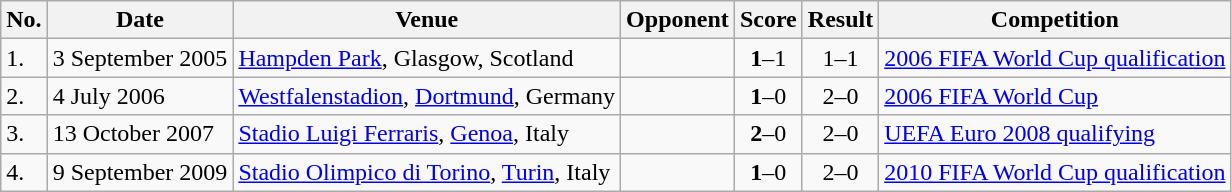<table class="wikitable">
<tr>
<th>No.</th>
<th>Date</th>
<th>Venue</th>
<th>Opponent</th>
<th>Score</th>
<th>Result</th>
<th>Competition</th>
</tr>
<tr>
<td>1.</td>
<td>3 September 2005</td>
<td><a href='#'>Hampden Park</a>, Glasgow, Scotland</td>
<td></td>
<td align="center"><strong>1</strong>–1</td>
<td align="center">1–1</td>
<td><a href='#'>2006 FIFA World Cup qualification</a></td>
</tr>
<tr>
<td>2.</td>
<td>4 July 2006</td>
<td><a href='#'>Westfalenstadion</a>, <a href='#'>Dortmund</a>, Germany</td>
<td></td>
<td align="center"><strong>1</strong>–0</td>
<td align="center">2–0</td>
<td><a href='#'>2006 FIFA World Cup</a></td>
</tr>
<tr>
<td>3.</td>
<td>13 October 2007</td>
<td><a href='#'>Stadio Luigi Ferraris</a>, <a href='#'>Genoa</a>, Italy</td>
<td></td>
<td align="center"><strong>2</strong>–0</td>
<td align="center">2–0</td>
<td><a href='#'>UEFA Euro 2008 qualifying</a></td>
</tr>
<tr>
<td>4.</td>
<td>9 September 2009</td>
<td><a href='#'>Stadio Olimpico di Torino</a>, <a href='#'>Turin</a>, Italy</td>
<td></td>
<td align="center"><strong>1</strong>–0</td>
<td align="center">2–0</td>
<td><a href='#'>2010 FIFA World Cup qualification</a></td>
</tr>
</table>
